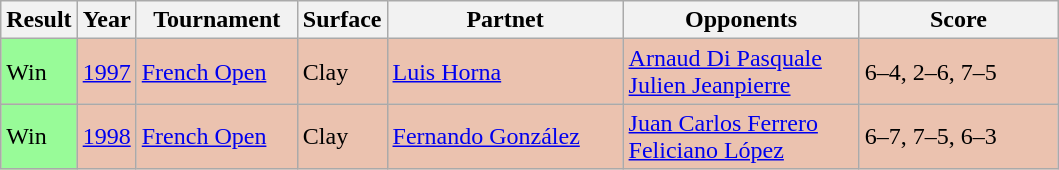<table class="sortable wikitable">
<tr>
<th style="width:10px;">Result</th>
<th style="width:10px;">Year</th>
<th style="width:100px;">Tournament</th>
<th style="width:40px;">Surface</th>
<th style="width:150px;">Partnet</th>
<th style="width:150px;">Opponents</th>
<th style="width:125px;" class="unsortable">Score</th>
</tr>
<tr style="background:#ebc2af;">
<td style="background:#98fb98;">Win</td>
<td><a href='#'>1997</a></td>
<td><a href='#'>French Open</a></td>
<td>Clay</td>
<td> <a href='#'>Luis Horna</a></td>
<td> <a href='#'>Arnaud Di Pasquale</a> <br>  <a href='#'>Julien Jeanpierre</a></td>
<td>6–4, 2–6, 7–5</td>
</tr>
<tr style="background:#ebc2af;">
<td style="background:#98fb98;">Win</td>
<td><a href='#'>1998</a></td>
<td><a href='#'>French Open</a></td>
<td>Clay</td>
<td> <a href='#'>Fernando González</a></td>
<td> <a href='#'>Juan Carlos Ferrero</a> <br>  <a href='#'>Feliciano López</a></td>
<td>6–7, 7–5, 6–3</td>
</tr>
</table>
